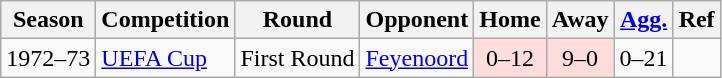<table class="wikitable">
<tr>
<th>Season</th>
<th>Competition</th>
<th>Round</th>
<th>Opponent</th>
<th>Home</th>
<th>Away</th>
<th><a href='#'>Agg.</a></th>
<th>Ref</th>
</tr>
<tr>
<td>1972–73</td>
<td><a href='#'>UEFA Cup</a></td>
<td>First Round</td>
<td align="left"> <a href='#'>Feyenoord</a></td>
<td bgcolor="#ffdddd" style="text-align:center">0–12</td>
<td bgcolor="#ffdddd" style="text-align:center">9–0</td>
<td>0–21</td>
<td></td>
</tr>
</table>
